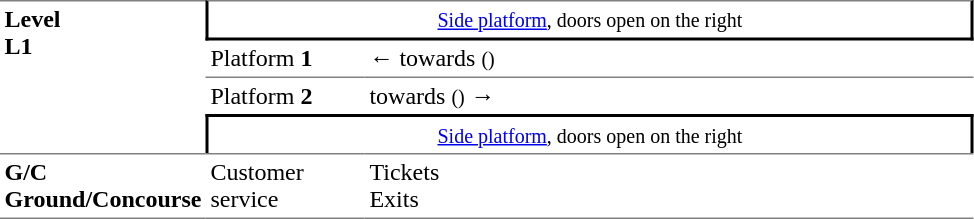<table table border=0 cellspacing=0 cellpadding=3>
<tr>
<td style="border-top:solid 1px gray;" rowspan=4 width=50 valign=top><strong>Level<br>L1</strong></td>
<td style="border-top:solid 1px gray;border-right:solid 2px black;border-left:solid 2px black;border-bottom:solid 2px black;text-align:center;" colspan=2><small><a href='#'>Side platform</a>, doors open on the right</small></td>
</tr>
<tr>
<td>Platform <span><strong>1</strong></span></td>
<td>←  towards  <small>()</small></td>
</tr>
<tr>
<td style="border-top:solid 1px gray;">Platform <span><strong>2</strong></span></td>
<td style="border-top:solid 1px gray;"> towards  <small>()</small> →</td>
</tr>
<tr>
<td style="border-top:solid 2px black;border-right:solid 2px black;border-left:solid 2px black;text-align:center;" colspan=2><small><a href='#'>Side platform</a>, doors open on the right</small></td>
</tr>
<tr>
<td style="border-bottom:solid 1px gray;border-top:solid 1px gray;" width=50 valign=top><strong>G/C<br>Ground/Concourse</strong></td>
<td style="border-top:solid 1px gray;border-bottom:solid 1px gray;" width=100 valign=top>Customer service</td>
<td style="border-top:solid 1px gray;border-bottom:solid 1px gray;" width=400 valign=top>Tickets<br>Exits</td>
</tr>
</table>
